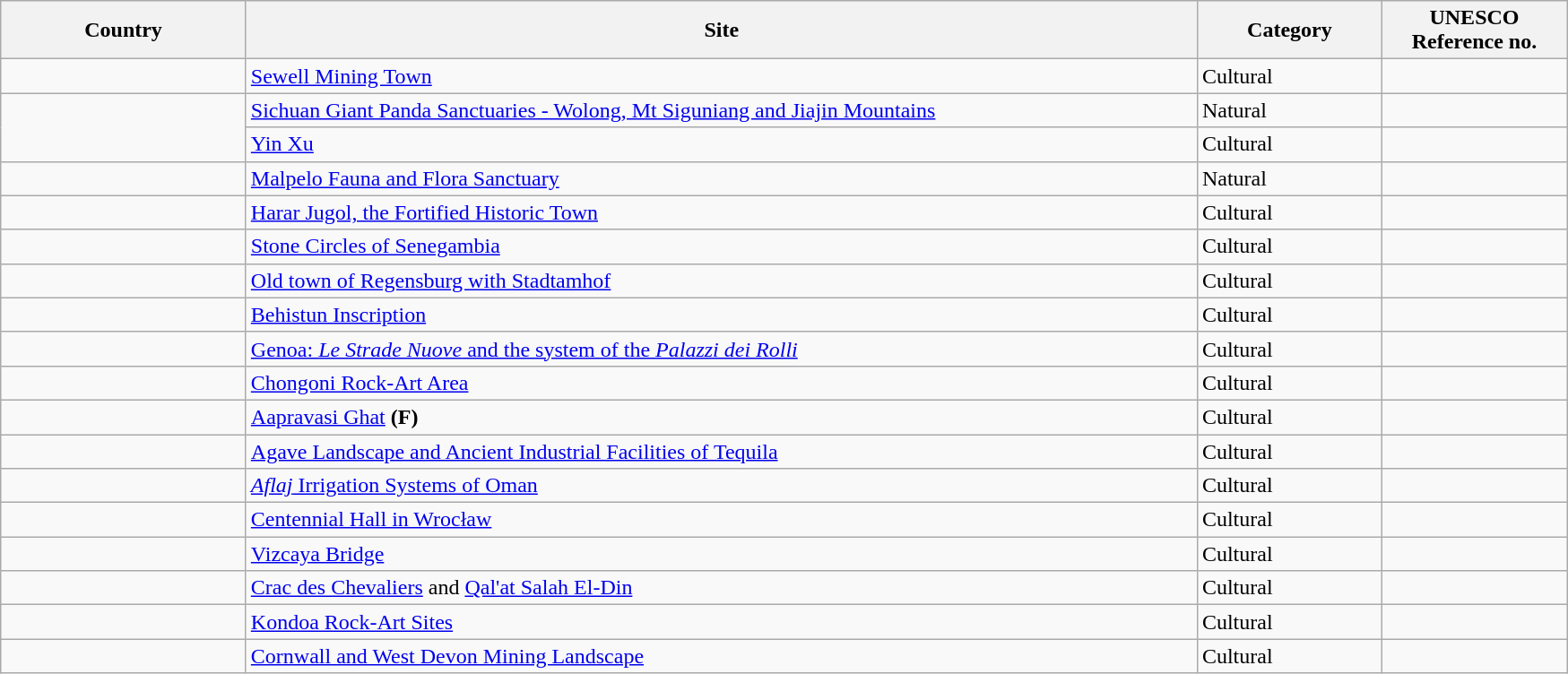<table class="wikitable sortable" style="font-size:100%;">
<tr>
<th scope="col" width="175">Country</th>
<th scope="col" width="700">Site</th>
<th scope="col" width="130">Category</th>
<th scope="col" width="130">UNESCO Reference no.</th>
</tr>
<tr>
<td></td>
<td><a href='#'>Sewell Mining Town</a></td>
<td>Cultural</td>
<td></td>
</tr>
<tr>
<td rowspan="2"></td>
<td><a href='#'>Sichuan Giant Panda Sanctuaries - Wolong, Mt Siguniang and Jiajin Mountains</a></td>
<td>Natural</td>
<td></td>
</tr>
<tr>
<td><a href='#'>Yin Xu</a></td>
<td>Cultural</td>
<td></td>
</tr>
<tr>
<td></td>
<td><a href='#'>Malpelo Fauna and Flora Sanctuary</a></td>
<td>Natural</td>
<td></td>
</tr>
<tr>
<td></td>
<td><a href='#'>Harar Jugol, the Fortified Historic Town</a></td>
<td>Cultural</td>
<td></td>
</tr>
<tr>
<td><br></td>
<td><a href='#'>Stone Circles of Senegambia</a></td>
<td>Cultural</td>
<td></td>
</tr>
<tr>
<td></td>
<td><a href='#'>Old town of Regensburg with Stadtamhof</a></td>
<td>Cultural</td>
<td></td>
</tr>
<tr>
<td></td>
<td><a href='#'>Behistun Inscription</a></td>
<td>Cultural</td>
<td></td>
</tr>
<tr>
<td></td>
<td><a href='#'>Genoa: <em>Le Strade Nuove</em> and the system of the <em>Palazzi dei Rolli</em></a></td>
<td>Cultural</td>
<td></td>
</tr>
<tr>
<td></td>
<td><a href='#'>Chongoni Rock-Art Area</a></td>
<td>Cultural</td>
<td></td>
</tr>
<tr>
<td></td>
<td><a href='#'>Aapravasi Ghat</a> <strong>(F)</strong></td>
<td>Cultural</td>
<td></td>
</tr>
<tr>
<td></td>
<td><a href='#'>Agave Landscape and Ancient Industrial Facilities of Tequila</a></td>
<td>Cultural</td>
<td></td>
</tr>
<tr>
<td></td>
<td><a href='#'><em>Aflaj</em> Irrigation Systems of Oman</a></td>
<td>Cultural</td>
<td></td>
</tr>
<tr>
<td></td>
<td><a href='#'>Centennial Hall in Wrocław</a></td>
<td>Cultural</td>
<td></td>
</tr>
<tr>
<td></td>
<td><a href='#'>Vizcaya Bridge</a></td>
<td>Cultural</td>
<td></td>
</tr>
<tr>
<td></td>
<td><a href='#'>Crac des Chevaliers</a> and <a href='#'>Qal'at Salah El-Din</a></td>
<td>Cultural</td>
<td></td>
</tr>
<tr>
<td></td>
<td><a href='#'>Kondoa Rock-Art Sites</a></td>
<td>Cultural</td>
<td></td>
</tr>
<tr>
<td></td>
<td><a href='#'>Cornwall and West Devon Mining Landscape</a></td>
<td>Cultural</td>
<td></td>
</tr>
</table>
